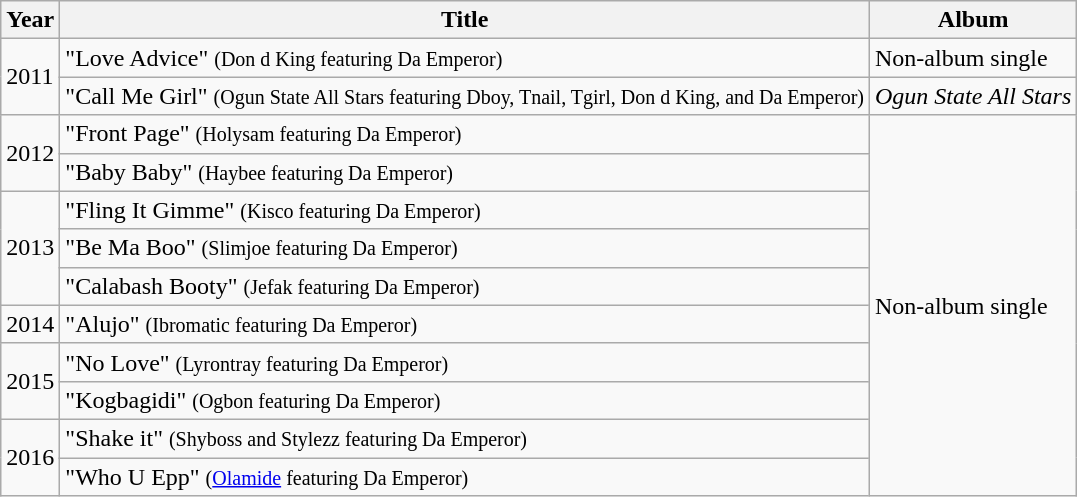<table class="wikitable sortable">
<tr>
<th>Year</th>
<th>Title</th>
<th>Album</th>
</tr>
<tr>
<td rowspan="2">2011</td>
<td>"Love Advice" <small>(Don d King featuring Da Emperor)</small></td>
<td>Non-album single</td>
</tr>
<tr>
<td>"Call Me Girl" <small>(Ogun State All Stars featuring Dboy, Tnail, Tgirl, Don d King, and Da Emperor)</small></td>
<td><em>Ogun State All Stars</em></td>
</tr>
<tr>
<td rowspan="2">2012</td>
<td>"Front Page" <small>(Holysam featuring Da Emperor)</small></td>
<td rowspan="10">Non-album single</td>
</tr>
<tr>
<td>"Baby Baby" <small>(Haybee featuring Da Emperor)</small></td>
</tr>
<tr>
<td rowspan="3">2013</td>
<td>"Fling It Gimme" <small>(Kisco featuring Da Emperor)</small></td>
</tr>
<tr>
<td>"Be Ma Boo" <small>(Slimjoe featuring Da Emperor)</small></td>
</tr>
<tr>
<td>"Calabash Booty" <small>(Jefak featuring Da Emperor)</small></td>
</tr>
<tr>
<td>2014</td>
<td>"Alujo" <small>(Ibromatic featuring Da Emperor)</small></td>
</tr>
<tr>
<td rowspan="2">2015</td>
<td>"No Love" <small>(Lyrontray featuring Da Emperor)</small></td>
</tr>
<tr>
<td>"Kogbagidi" <small>(Ogbon featuring Da Emperor)</small></td>
</tr>
<tr>
<td rowspan="2">2016</td>
<td>"Shake it" <small>(Shyboss and Stylezz featuring Da Emperor)</small></td>
</tr>
<tr>
<td>"Who U Epp" <small>(<a href='#'>Olamide</a> featuring Da Emperor)</small></td>
</tr>
</table>
